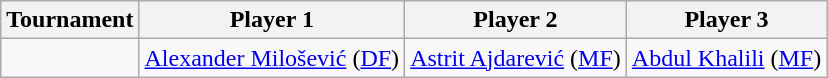<table class="wikitable">
<tr>
<th>Tournament</th>
<th>Player 1</th>
<th>Player 2</th>
<th>Player 3</th>
</tr>
<tr>
<td></td>
<td><a href='#'>Alexander Milošević</a> (<a href='#'>DF</a>)</td>
<td><a href='#'>Astrit Ajdarević</a> (<a href='#'>MF</a>)</td>
<td><a href='#'>Abdul Khalili</a> (<a href='#'>MF</a>)</td>
</tr>
</table>
